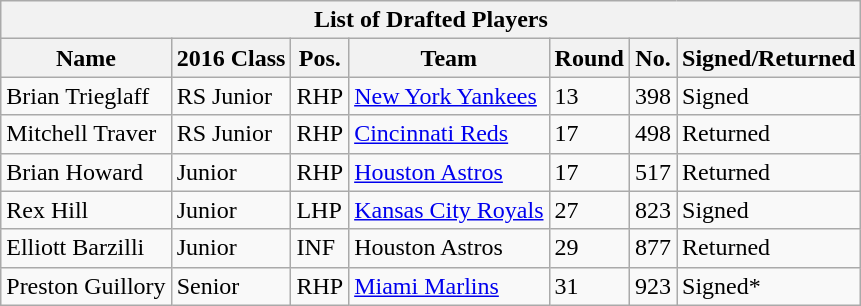<table class="wikitable collapsible">
<tr>
<th colspan="7">List of Drafted Players</th>
</tr>
<tr>
<th>Name</th>
<th>2016 Class</th>
<th>Pos.</th>
<th>Team</th>
<th>Round</th>
<th>No.</th>
<th>Signed/Returned</th>
</tr>
<tr>
<td>Brian Trieglaff</td>
<td>RS Junior</td>
<td>RHP</td>
<td><a href='#'>New York Yankees</a></td>
<td>13</td>
<td>398</td>
<td>Signed</td>
</tr>
<tr>
<td>Mitchell Traver</td>
<td>RS Junior</td>
<td>RHP</td>
<td><a href='#'>Cincinnati Reds</a></td>
<td>17</td>
<td>498</td>
<td>Returned</td>
</tr>
<tr>
<td>Brian Howard</td>
<td>Junior</td>
<td>RHP</td>
<td><a href='#'>Houston Astros</a></td>
<td>17</td>
<td>517</td>
<td>Returned</td>
</tr>
<tr>
<td>Rex Hill</td>
<td>Junior</td>
<td>LHP</td>
<td><a href='#'>Kansas City Royals</a></td>
<td>27</td>
<td>823</td>
<td>Signed</td>
</tr>
<tr>
<td>Elliott Barzilli</td>
<td>Junior</td>
<td>INF</td>
<td>Houston Astros</td>
<td>29</td>
<td>877</td>
<td>Returned</td>
</tr>
<tr>
<td>Preston Guillory</td>
<td>Senior</td>
<td>RHP</td>
<td><a href='#'>Miami Marlins</a></td>
<td>31</td>
<td>923</td>
<td>Signed*</td>
</tr>
</table>
